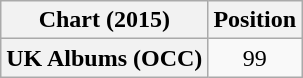<table class="wikitable plainrowheaders" style="text-align:center">
<tr>
<th scope="col">Chart (2015)</th>
<th scope="col">Position</th>
</tr>
<tr>
<th scope="row">UK Albums (OCC)</th>
<td>99</td>
</tr>
</table>
